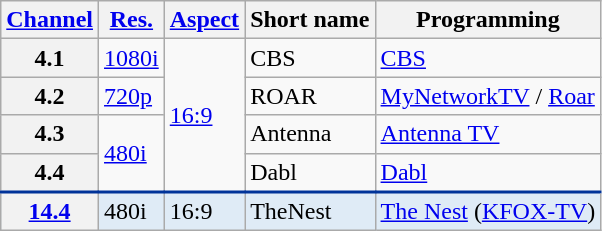<table class="wikitable">
<tr>
<th scope = "col"><a href='#'>Channel</a></th>
<th scope = "col"><a href='#'>Res.</a></th>
<th scope = "col"><a href='#'>Aspect</a></th>
<th scope = "col">Short name</th>
<th scope = "col">Programming</th>
</tr>
<tr>
<th scope = "row">4.1</th>
<td><a href='#'>1080i</a></td>
<td rowspan=4><a href='#'>16:9</a></td>
<td>CBS</td>
<td><a href='#'>CBS</a></td>
</tr>
<tr>
<th scope = "row">4.2</th>
<td><a href='#'>720p</a></td>
<td>ROAR</td>
<td><a href='#'>MyNetworkTV</a> / <a href='#'>Roar</a></td>
</tr>
<tr>
<th scope = "row">4.3</th>
<td rowspan=2><a href='#'>480i</a></td>
<td>Antenna</td>
<td><a href='#'>Antenna TV</a></td>
</tr>
<tr>
<th scope = "row">4.4</th>
<td>Dabl</td>
<td><a href='#'>Dabl</a></td>
</tr>
<tr style="background-color:#DFEBF6; border-top: 2px solid #003399;">
<th scope = "row"><a href='#'>14.4</a></th>
<td>480i</td>
<td>16:9</td>
<td>TheNest</td>
<td><a href='#'>The Nest</a> (<a href='#'>KFOX-TV</a>)</td>
</tr>
</table>
